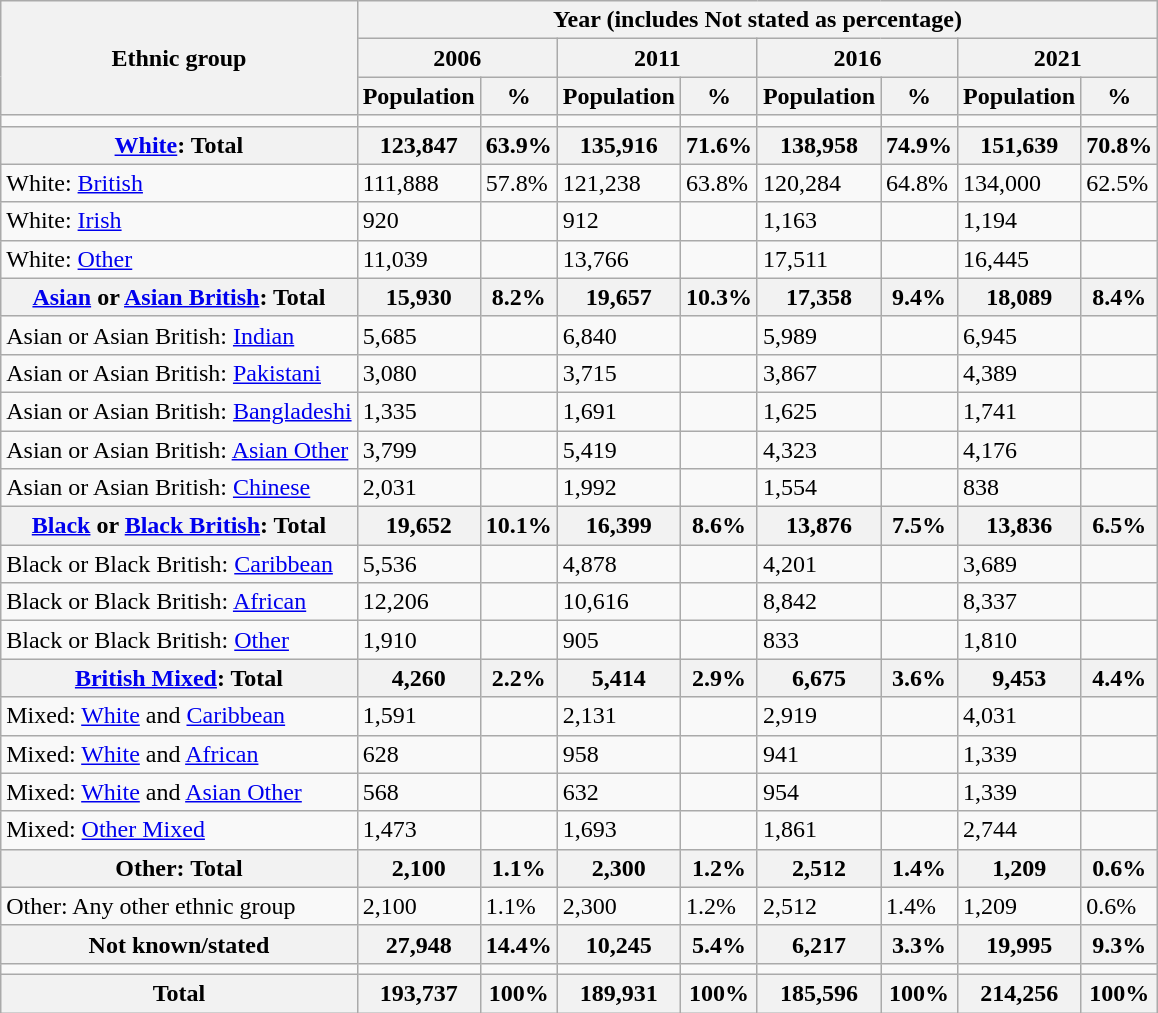<table class="wikitable sortable mw-collapsible mw-collapsed">
<tr>
<th rowspan="3">Ethnic group</th>
<th colspan="8">Year (includes Not stated as percentage)</th>
</tr>
<tr>
<th colspan="2">2006</th>
<th colspan="2">2011</th>
<th colspan="2">2016</th>
<th colspan="2">2021</th>
</tr>
<tr>
<th>Population</th>
<th>%</th>
<th>Population</th>
<th>%</th>
<th>Population</th>
<th>%</th>
<th>Population</th>
<th>%</th>
</tr>
<tr>
<td></td>
<td></td>
<td></td>
<td></td>
<td></td>
<td></td>
<td></td>
<td></td>
<td></td>
</tr>
<tr>
<th><a href='#'>White</a>: Total</th>
<th>123,847</th>
<th>63.9%</th>
<th>135,916</th>
<th>71.6%</th>
<th>138,958</th>
<th>74.9%</th>
<th>151,639</th>
<th>70.8%</th>
</tr>
<tr>
<td>White: <a href='#'>British</a></td>
<td>111,888</td>
<td>57.8%</td>
<td>121,238</td>
<td>63.8%</td>
<td>120,284</td>
<td>64.8%</td>
<td>134,000</td>
<td>62.5%</td>
</tr>
<tr>
<td>White: <a href='#'>Irish</a></td>
<td>920</td>
<td></td>
<td>912</td>
<td></td>
<td>1,163</td>
<td></td>
<td>1,194</td>
<td></td>
</tr>
<tr>
<td>White: <a href='#'>Other</a></td>
<td>11,039</td>
<td></td>
<td>13,766</td>
<td></td>
<td>17,511</td>
<td></td>
<td>16,445</td>
<td></td>
</tr>
<tr>
<th><a href='#'>Asian</a> or <a href='#'>Asian British</a>: Total</th>
<th>15,930</th>
<th>8.2%</th>
<th>19,657</th>
<th>10.3%</th>
<th>17,358</th>
<th>9.4%</th>
<th>18,089</th>
<th>8.4%</th>
</tr>
<tr>
<td>Asian or Asian British: <a href='#'>Indian</a></td>
<td>5,685</td>
<td></td>
<td>6,840</td>
<td></td>
<td>5,989</td>
<td></td>
<td>6,945</td>
<td></td>
</tr>
<tr>
<td>Asian or Asian British: <a href='#'>Pakistani</a></td>
<td>3,080</td>
<td></td>
<td>3,715</td>
<td></td>
<td>3,867</td>
<td></td>
<td>4,389</td>
<td></td>
</tr>
<tr>
<td>Asian or Asian British: <a href='#'>Bangladeshi</a></td>
<td>1,335</td>
<td></td>
<td>1,691</td>
<td></td>
<td>1,625</td>
<td></td>
<td>1,741</td>
<td></td>
</tr>
<tr>
<td>Asian or Asian British: <a href='#'>Asian Other</a></td>
<td>3,799</td>
<td></td>
<td>5,419</td>
<td></td>
<td>4,323</td>
<td></td>
<td>4,176</td>
<td></td>
</tr>
<tr>
<td>Asian or Asian British: <a href='#'>Chinese</a></td>
<td>2,031</td>
<td></td>
<td>1,992</td>
<td></td>
<td>1,554</td>
<td></td>
<td>838</td>
<td></td>
</tr>
<tr>
<th><a href='#'>Black</a> or <a href='#'>Black British</a>: Total</th>
<th>19,652</th>
<th>10.1%</th>
<th>16,399</th>
<th>8.6%</th>
<th>13,876</th>
<th>7.5%</th>
<th>13,836</th>
<th>6.5%</th>
</tr>
<tr>
<td>Black or Black British: <a href='#'>Caribbean</a></td>
<td>5,536</td>
<td></td>
<td>4,878</td>
<td></td>
<td>4,201</td>
<td></td>
<td>3,689</td>
<td></td>
</tr>
<tr>
<td>Black or Black British: <a href='#'>African</a></td>
<td>12,206</td>
<td></td>
<td>10,616</td>
<td></td>
<td>8,842</td>
<td></td>
<td>8,337</td>
<td></td>
</tr>
<tr>
<td>Black or Black British: <a href='#'>Other</a></td>
<td>1,910</td>
<td></td>
<td>905</td>
<td></td>
<td>833</td>
<td></td>
<td>1,810</td>
<td></td>
</tr>
<tr>
<th><a href='#'>British Mixed</a>: Total</th>
<th>4,260</th>
<th>2.2%</th>
<th>5,414</th>
<th>2.9%</th>
<th>6,675</th>
<th>3.6%</th>
<th>9,453</th>
<th>4.4%</th>
</tr>
<tr>
<td>Mixed: <a href='#'>White</a> and <a href='#'>Caribbean</a></td>
<td>1,591</td>
<td></td>
<td>2,131</td>
<td></td>
<td>2,919</td>
<td></td>
<td>4,031</td>
<td></td>
</tr>
<tr>
<td>Mixed: <a href='#'>White</a> and <a href='#'>African</a></td>
<td>628</td>
<td></td>
<td>958</td>
<td></td>
<td>941</td>
<td></td>
<td>1,339</td>
<td></td>
</tr>
<tr>
<td>Mixed: <a href='#'>White</a> and <a href='#'>Asian Other</a></td>
<td>568</td>
<td></td>
<td>632</td>
<td></td>
<td>954</td>
<td></td>
<td>1,339</td>
<td></td>
</tr>
<tr>
<td>Mixed: <a href='#'>Other Mixed</a></td>
<td>1,473</td>
<td></td>
<td>1,693</td>
<td></td>
<td>1,861</td>
<td></td>
<td>2,744</td>
<td></td>
</tr>
<tr>
<th>Other: Total</th>
<th>2,100</th>
<th>1.1%</th>
<th>2,300</th>
<th>1.2%</th>
<th>2,512</th>
<th>1.4%</th>
<th>1,209</th>
<th>0.6%</th>
</tr>
<tr>
<td>Other: Any other ethnic group</td>
<td>2,100</td>
<td>1.1%</td>
<td>2,300</td>
<td>1.2%</td>
<td>2,512</td>
<td>1.4%</td>
<td>1,209</td>
<td>0.6%</td>
</tr>
<tr>
<th>Not known/stated</th>
<th>27,948</th>
<th>14.4%</th>
<th>10,245</th>
<th>5.4%</th>
<th>6,217</th>
<th>3.3%</th>
<th>19,995</th>
<th>9.3%</th>
</tr>
<tr>
<td></td>
<td></td>
<td></td>
<td></td>
<td></td>
<td></td>
<td></td>
<td></td>
<td></td>
</tr>
<tr>
<th>Total</th>
<th>193,737</th>
<th>100%</th>
<th>189,931</th>
<th>100%</th>
<th>185,596</th>
<th>100%</th>
<th>214,256</th>
<th>100%</th>
</tr>
</table>
